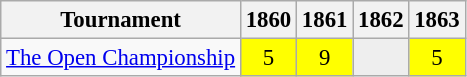<table class="wikitable" style="font-size:95%;text-align:center;">
<tr>
<th>Tournament</th>
<th>1860</th>
<th>1861</th>
<th>1862</th>
<th>1863</th>
</tr>
<tr>
<td><a href='#'>The Open Championship</a></td>
<td style="background:yellow;">5</td>
<td style="background:yellow;">9</td>
<td style="background:#eeeeee;"></td>
<td style="background:yellow;">5</td>
</tr>
</table>
